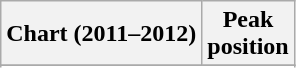<table class="wikitable sortable">
<tr>
<th>Chart (2011–2012)</th>
<th>Peak<br>position</th>
</tr>
<tr>
</tr>
<tr>
</tr>
<tr>
</tr>
</table>
